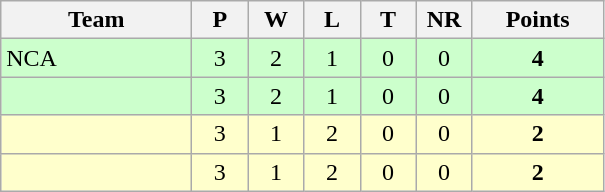<table class="wikitable" style="text-align:center;">
<tr>
<th width=120>Team</th>
<th width=30 abbr="Played">P</th>
<th width=30 abbr="Won">W</th>
<th width=30 abbr="Lost">L</th>
<th width=30 abbr="Tied">T</th>
<th width=30 abbr="No result">NR</th>
<th width=80 abbr="Points">Points</th>
</tr>
<tr bgcolor=ccffcc>
<td align="left"> NCA</td>
<td>3</td>
<td>2</td>
<td>1</td>
<td>0</td>
<td>0</td>
<td><strong>4</strong></td>
</tr>
<tr bgcolor=ccffcc>
<td align="left"></td>
<td>3</td>
<td>2</td>
<td>1</td>
<td>0</td>
<td>0</td>
<td><strong>4</strong></td>
</tr>
<tr bgcolor=ffffcc>
<td align="left"></td>
<td>3</td>
<td>1</td>
<td>2</td>
<td>0</td>
<td>0</td>
<td><strong>2</strong></td>
</tr>
<tr bgcolor=ffffcc>
<td align="left"></td>
<td>3</td>
<td>1</td>
<td>2</td>
<td>0</td>
<td>0</td>
<td><strong>2</strong></td>
</tr>
</table>
